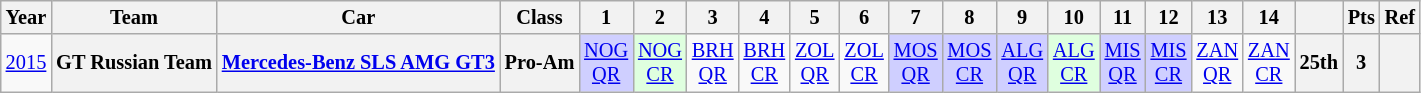<table class="wikitable" border="1" style="text-align:center; font-size:85%;">
<tr>
<th>Year</th>
<th>Team</th>
<th>Car</th>
<th>Class</th>
<th>1</th>
<th>2</th>
<th>3</th>
<th>4</th>
<th>5</th>
<th>6</th>
<th>7</th>
<th>8</th>
<th>9</th>
<th>10</th>
<th>11</th>
<th>12</th>
<th>13</th>
<th>14</th>
<th></th>
<th>Pts</th>
<th>Ref</th>
</tr>
<tr>
<td><a href='#'>2015</a></td>
<th nowrap>GT Russian Team</th>
<th nowrap><a href='#'>Mercedes-Benz SLS AMG GT3</a></th>
<th>Pro-Am</th>
<td style="background:#CFCFFF;"><a href='#'>NOG<br>QR</a><br></td>
<td style="background:#DFFFDF;"><a href='#'>NOG<br>CR</a><br></td>
<td><a href='#'>BRH<br>QR</a></td>
<td><a href='#'>BRH<br>CR</a></td>
<td><a href='#'>ZOL<br>QR</a></td>
<td><a href='#'>ZOL<br>CR</a></td>
<td style="background:#CFCFFF;"><a href='#'>MOS<br>QR</a><br></td>
<td style="background:#CFCFFF;"><a href='#'>MOS<br>CR</a><br></td>
<td style="background:#CFCFFF;"><a href='#'>ALG<br>QR</a><br></td>
<td style="background:#DFFFDF;"><a href='#'>ALG<br>CR</a><br></td>
<td style="background:#CFCFFF;"><a href='#'>MIS<br>QR</a><br></td>
<td style="background:#CFCFFF;"><a href='#'>MIS<br>CR</a><br></td>
<td><a href='#'>ZAN<br>QR</a></td>
<td><a href='#'>ZAN<br>CR</a></td>
<th>25th</th>
<th>3</th>
<th></th>
</tr>
</table>
